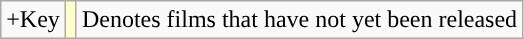<table class="wikitable">
<tr>
<td>+Key</td>
<td style="background:#FFFFCC;"></td>
<td>Denotes films that have not yet been released</td>
</tr>
</table>
